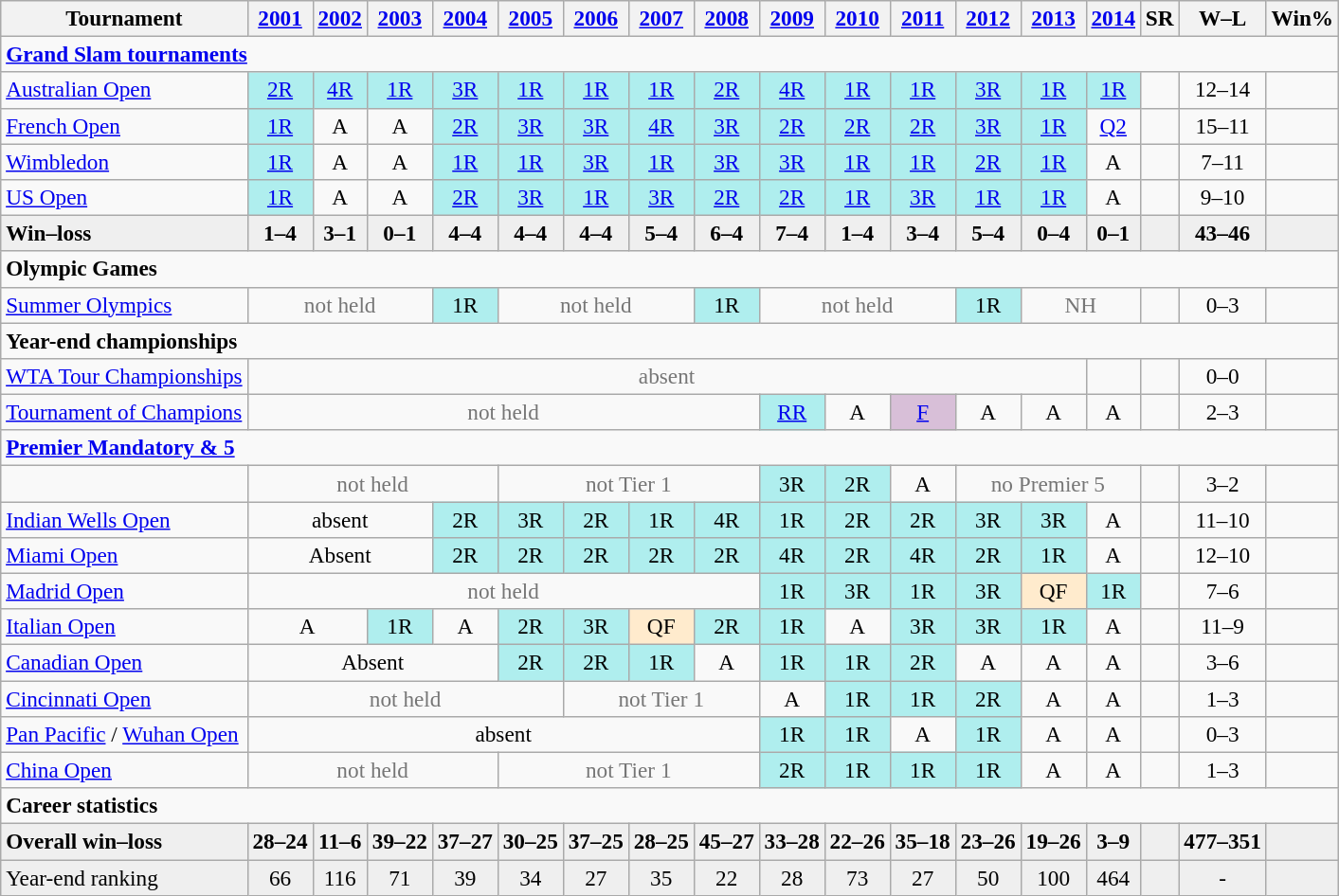<table class="wikitable nowrap" style=text-align:center;font-size:97%>
<tr>
<th>Tournament</th>
<th><a href='#'>2001</a></th>
<th><a href='#'>2002</a></th>
<th><a href='#'>2003</a></th>
<th><a href='#'>2004</a></th>
<th><a href='#'>2005</a></th>
<th><a href='#'>2006</a></th>
<th><a href='#'>2007</a></th>
<th><a href='#'>2008</a></th>
<th><a href='#'>2009</a></th>
<th><a href='#'>2010</a></th>
<th><a href='#'>2011</a></th>
<th><a href='#'>2012</a></th>
<th><a href='#'>2013</a></th>
<th><a href='#'>2014</a></th>
<th>SR</th>
<th>W–L</th>
<th>Win%</th>
</tr>
<tr>
<td colspan="18" align="left"><strong><a href='#'>Grand Slam tournaments</a></strong></td>
</tr>
<tr>
<td align=left><a href='#'>Australian Open</a></td>
<td bgcolor=afeeee><a href='#'>2R</a></td>
<td bgcolor=afeeee><a href='#'>4R</a></td>
<td bgcolor=afeeee><a href='#'>1R</a></td>
<td bgcolor=afeeee><a href='#'>3R</a></td>
<td bgcolor=afeeee><a href='#'>1R</a></td>
<td bgcolor=afeeee><a href='#'>1R</a></td>
<td bgcolor=afeeee><a href='#'>1R</a></td>
<td bgcolor=afeeee><a href='#'>2R</a></td>
<td bgcolor=afeeee><a href='#'>4R</a></td>
<td bgcolor=afeeee><a href='#'>1R</a></td>
<td bgcolor=afeeee><a href='#'>1R</a></td>
<td bgcolor=afeeee><a href='#'>3R</a></td>
<td bgcolor=afeeee><a href='#'>1R</a></td>
<td bgcolor=afeeee><a href='#'>1R</a></td>
<td></td>
<td>12–14</td>
<td></td>
</tr>
<tr>
<td align=left><a href='#'>French Open</a></td>
<td bgcolor=afeeee><a href='#'>1R</a></td>
<td>A</td>
<td>A</td>
<td bgcolor=afeeee><a href='#'>2R</a></td>
<td bgcolor=afeeee><a href='#'>3R</a></td>
<td bgcolor=afeeee><a href='#'>3R</a></td>
<td bgcolor=afeeee><a href='#'>4R</a></td>
<td bgcolor=afeeee><a href='#'>3R</a></td>
<td bgcolor=afeeee><a href='#'>2R</a></td>
<td bgcolor=afeeee><a href='#'>2R</a></td>
<td bgcolor=afeeee><a href='#'>2R</a></td>
<td bgcolor=afeeee><a href='#'>3R</a></td>
<td bgcolor=afeeee><a href='#'>1R</a></td>
<td><a href='#'>Q2</a></td>
<td></td>
<td>15–11</td>
<td></td>
</tr>
<tr>
<td align=left><a href='#'>Wimbledon</a></td>
<td bgcolor=afeeee><a href='#'>1R</a></td>
<td>A</td>
<td>A</td>
<td bgcolor=afeeee><a href='#'>1R</a></td>
<td bgcolor=afeeee><a href='#'>1R</a></td>
<td bgcolor=afeeee><a href='#'>3R</a></td>
<td bgcolor=afeeee><a href='#'>1R</a></td>
<td bgcolor=afeeee><a href='#'>3R</a></td>
<td bgcolor=afeeee><a href='#'>3R</a></td>
<td bgcolor=afeeee><a href='#'>1R</a></td>
<td bgcolor=afeeee><a href='#'>1R</a></td>
<td bgcolor=afeeee><a href='#'>2R</a></td>
<td bgcolor=afeeee><a href='#'>1R</a></td>
<td>A</td>
<td></td>
<td>7–11</td>
<td></td>
</tr>
<tr>
<td align=left><a href='#'>US Open</a></td>
<td bgcolor=afeeee><a href='#'>1R</a></td>
<td>A</td>
<td>A</td>
<td bgcolor=afeeee><a href='#'>2R</a></td>
<td bgcolor=afeeee><a href='#'>3R</a></td>
<td bgcolor=afeeee><a href='#'>1R</a></td>
<td bgcolor=afeeee><a href='#'>3R</a></td>
<td bgcolor=afeeee><a href='#'>2R</a></td>
<td bgcolor=afeeee><a href='#'>2R</a></td>
<td bgcolor=afeeee><a href='#'>1R</a></td>
<td bgcolor=afeeee><a href='#'>3R</a></td>
<td bgcolor=afeeee><a href='#'>1R</a></td>
<td bgcolor=afeeee><a href='#'>1R</a></td>
<td>A</td>
<td></td>
<td>9–10</td>
<td></td>
</tr>
<tr style=background:#efefef;font-weight:bold>
<td style="text-align:left">Win–loss</td>
<td>1–4</td>
<td>3–1</td>
<td>0–1</td>
<td>4–4</td>
<td>4–4</td>
<td>4–4</td>
<td>5–4</td>
<td>6–4</td>
<td>7–4</td>
<td>1–4</td>
<td>3–4</td>
<td>5–4</td>
<td>0–4</td>
<td>0–1</td>
<td></td>
<td>43–46</td>
<td></td>
</tr>
<tr>
<td colspan="18" align="left"><strong>Olympic Games</strong></td>
</tr>
<tr>
<td align=left><a href='#'>Summer Olympics</a></td>
<td colspan=3 style=color:#767676>not held</td>
<td bgcolor=afeeee>1R</td>
<td colspan=3 style=color:#767676>not held</td>
<td bgcolor=afeeee>1R</td>
<td colspan=3 style=color:#767676>not held</td>
<td bgcolor=afeeee>1R</td>
<td colspan=2 style=color:#767676>NH</td>
<td></td>
<td>0–3</td>
<td></td>
</tr>
<tr>
<td colspan="18" align="left"><strong>Year-end championships</strong></td>
</tr>
<tr>
<td align=left><a href='#'>WTA Tour Championships</a></td>
<td colspan=13 style=color:#767676>absent</td>
<td></td>
<td></td>
<td>0–0</td>
<td></td>
</tr>
<tr>
<td align=left><a href='#'>Tournament of Champions</a></td>
<td colspan=8 style=color:#767676>not held</td>
<td bgcolor=afeeee><a href='#'>RR</a></td>
<td>A</td>
<td bgcolor=thistle><a href='#'>F</a></td>
<td>A</td>
<td>A</td>
<td>A</td>
<td></td>
<td>2–3</td>
<td></td>
</tr>
<tr>
<td colspan="18" align="left"><strong><a href='#'>Premier Mandatory & 5</a></strong></td>
</tr>
<tr>
<td align="left"></td>
<td colspan="4" style="color:#767676">not held</td>
<td colspan="4" style="color:#767676">not Tier 1</td>
<td bgcolor="afeeee">3R</td>
<td bgcolor="afeeee">2R</td>
<td>A</td>
<td colspan="3" style="color:#767676">no Premier 5</td>
<td></td>
<td>3–2</td>
<td></td>
</tr>
<tr>
<td align="left"><a href='#'>Indian Wells Open</a></td>
<td colspan="3">absent</td>
<td bgcolor="afeeee">2R</td>
<td bgcolor="afeeee">3R</td>
<td bgcolor="afeeee">2R</td>
<td bgcolor="afeeee">1R</td>
<td bgcolor="afeeee">4R</td>
<td bgcolor="afeeee">1R</td>
<td bgcolor="afeeee">2R</td>
<td bgcolor="afeeee">2R</td>
<td bgcolor="afeeee">3R</td>
<td bgcolor="afeeee">3R</td>
<td>A</td>
<td></td>
<td>11–10</td>
<td></td>
</tr>
<tr>
<td align="left"><a href='#'>Miami Open</a></td>
<td colspan="3">Absent</td>
<td bgcolor="afeeee">2R</td>
<td bgcolor="afeeee">2R</td>
<td bgcolor="afeeee">2R</td>
<td bgcolor="afeeee">2R</td>
<td bgcolor="afeeee">2R</td>
<td bgcolor="afeeee">4R</td>
<td bgcolor="afeeee">2R</td>
<td bgcolor="afeeee">4R</td>
<td bgcolor="afeeee">2R</td>
<td bgcolor="afeeee">1R</td>
<td>A</td>
<td></td>
<td>12–10</td>
<td></td>
</tr>
<tr>
<td align="left"><a href='#'>Madrid Open</a></td>
<td colspan="8" style="color:#767676">not held</td>
<td bgcolor="afeeee">1R</td>
<td bgcolor="afeeee">3R</td>
<td bgcolor="afeeee">1R</td>
<td bgcolor="afeeee">3R</td>
<td bgcolor="ffebcd">QF</td>
<td bgcolor="afeeee">1R</td>
<td></td>
<td>7–6</td>
<td></td>
</tr>
<tr>
<td align="left"><a href='#'>Italian Open</a></td>
<td colspan="2">A</td>
<td bgcolor="afeeee">1R</td>
<td>A</td>
<td bgcolor="afeeee">2R</td>
<td bgcolor="afeeee">3R</td>
<td bgcolor="ffebcd">QF</td>
<td bgcolor="afeeee">2R</td>
<td bgcolor="afeeee">1R</td>
<td>A</td>
<td bgcolor="afeeee">3R</td>
<td bgcolor="afeeee">3R</td>
<td bgcolor="afeeee">1R</td>
<td>A</td>
<td></td>
<td>11–9</td>
<td></td>
</tr>
<tr>
<td align="left"><a href='#'>Canadian Open</a></td>
<td colspan="4">Absent</td>
<td bgcolor="afeeee">2R</td>
<td bgcolor="afeeee">2R</td>
<td bgcolor="afeeee">1R</td>
<td>A</td>
<td bgcolor="afeeee">1R</td>
<td bgcolor="afeeee">1R</td>
<td bgcolor="afeeee">2R</td>
<td>A</td>
<td>A</td>
<td>A</td>
<td></td>
<td>3–6</td>
<td></td>
</tr>
<tr>
<td align="left"><a href='#'>Cincinnati Open</a></td>
<td colspan="5" style="color:#767676">not held</td>
<td colspan="3" style="color:#767676">not Tier 1</td>
<td>A</td>
<td bgcolor="afeeee">1R</td>
<td bgcolor="afeeee">1R</td>
<td bgcolor="afeeee">2R</td>
<td>A</td>
<td>A</td>
<td></td>
<td>1–3</td>
<td></td>
</tr>
<tr>
<td align="left"><a href='#'>Pan Pacific</a> / <a href='#'>Wuhan Open</a></td>
<td colspan="8">absent</td>
<td bgcolor="afeeee">1R</td>
<td bgcolor="afeeee">1R</td>
<td>A</td>
<td bgcolor="afeeee">1R</td>
<td>A</td>
<td>A</td>
<td></td>
<td>0–3</td>
<td></td>
</tr>
<tr>
<td align="left"><a href='#'>China Open</a></td>
<td colspan="4" style="color:#767676">not held</td>
<td colspan="4" style="color:#767676">not Tier 1</td>
<td bgcolor="afeeee">2R</td>
<td bgcolor="afeeee">1R</td>
<td bgcolor="afeeee">1R</td>
<td bgcolor="afeeee">1R</td>
<td>A</td>
<td>A</td>
<td></td>
<td>1–3</td>
<td></td>
</tr>
<tr>
<td colspan="18" align="left"><strong>Career statistics</strong></td>
</tr>
<tr style=background:#efefef;font-weight:bold>
<td style="text-align:left">Overall win–loss</td>
<td>28–24</td>
<td>11–6</td>
<td>39–22</td>
<td>37–27</td>
<td>30–25</td>
<td>37–25</td>
<td>28–25</td>
<td>45–27</td>
<td>33–28</td>
<td>22–26</td>
<td>35–18</td>
<td>23–26</td>
<td>19–26</td>
<td>3–9</td>
<td></td>
<td>477–351</td>
<td></td>
</tr>
<tr bgcolor="efefef">
<td align="left">Year-end ranking</td>
<td>66</td>
<td>116</td>
<td>71</td>
<td>39</td>
<td>34</td>
<td>27</td>
<td>35</td>
<td>22</td>
<td>28</td>
<td>73</td>
<td>27</td>
<td>50</td>
<td>100</td>
<td>464</td>
<td></td>
<td>-</td>
<td></td>
</tr>
</table>
